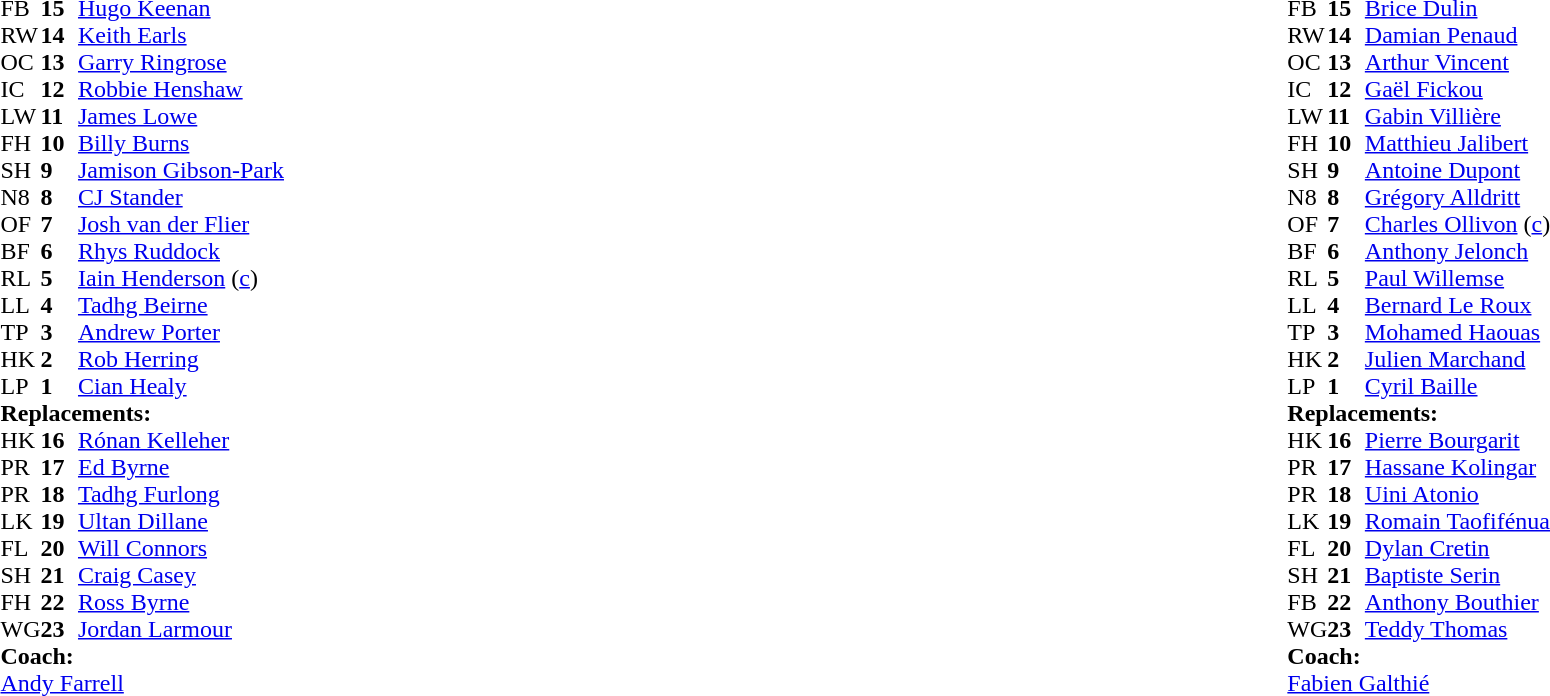<table style="width:100%">
<tr>
<td style="vertical-align:top; width:50%"><br><table cellspacing="0" cellpadding="0">
<tr>
<th width="25"></th>
<th width="25"></th>
</tr>
<tr>
<td>FB</td>
<td><strong>15</strong></td>
<td><a href='#'>Hugo Keenan</a></td>
</tr>
<tr>
<td>RW</td>
<td><strong>14</strong></td>
<td><a href='#'>Keith Earls</a></td>
<td></td>
<td></td>
</tr>
<tr>
<td>OC</td>
<td><strong>13</strong></td>
<td><a href='#'>Garry Ringrose</a></td>
</tr>
<tr>
<td>IC</td>
<td><strong>12</strong></td>
<td><a href='#'>Robbie Henshaw</a></td>
</tr>
<tr>
<td>LW</td>
<td><strong>11</strong></td>
<td><a href='#'>James Lowe</a></td>
</tr>
<tr>
<td>FH</td>
<td><strong>10</strong></td>
<td><a href='#'>Billy Burns</a></td>
<td></td>
<td></td>
</tr>
<tr>
<td>SH</td>
<td><strong>9</strong></td>
<td><a href='#'>Jamison Gibson-Park</a></td>
</tr>
<tr>
<td>N8</td>
<td><strong>8</strong></td>
<td><a href='#'>CJ Stander</a></td>
</tr>
<tr>
<td>OF</td>
<td><strong>7</strong></td>
<td><a href='#'>Josh van der Flier</a></td>
<td></td>
<td></td>
</tr>
<tr>
<td>BF</td>
<td><strong>6</strong></td>
<td><a href='#'>Rhys Ruddock</a></td>
</tr>
<tr>
<td>RL</td>
<td><strong>5</strong></td>
<td><a href='#'>Iain Henderson</a> (<a href='#'>c</a>)</td>
<td></td>
<td></td>
<td></td>
</tr>
<tr>
<td>LL</td>
<td><strong>4</strong></td>
<td><a href='#'>Tadhg Beirne</a></td>
<td></td>
<td></td>
<td></td>
<td></td>
</tr>
<tr>
<td>TP</td>
<td><strong>3</strong></td>
<td><a href='#'>Andrew Porter</a></td>
<td></td>
<td></td>
</tr>
<tr>
<td>HK</td>
<td><strong>2</strong></td>
<td><a href='#'>Rob Herring</a></td>
<td></td>
<td></td>
</tr>
<tr>
<td>LP</td>
<td><strong>1</strong></td>
<td><a href='#'>Cian Healy</a></td>
<td></td>
<td></td>
<td></td>
<td></td>
</tr>
<tr>
<td colspan="4"><strong>Replacements:</strong></td>
</tr>
<tr>
<td>HK</td>
<td><strong>16</strong></td>
<td><a href='#'>Rónan Kelleher</a></td>
<td></td>
<td></td>
</tr>
<tr>
<td>PR</td>
<td><strong>17</strong></td>
<td><a href='#'>Ed Byrne</a></td>
<td></td>
<td></td>
<td></td>
<td></td>
</tr>
<tr>
<td>PR</td>
<td><strong>18</strong></td>
<td><a href='#'>Tadhg Furlong</a></td>
<td></td>
<td></td>
</tr>
<tr>
<td>LK</td>
<td><strong>19</strong></td>
<td><a href='#'>Ultan Dillane</a></td>
<td></td>
<td></td>
<td></td>
<td></td>
</tr>
<tr>
<td>FL</td>
<td><strong>20</strong></td>
<td><a href='#'>Will Connors</a></td>
<td></td>
<td></td>
</tr>
<tr>
<td>SH</td>
<td><strong>21</strong></td>
<td><a href='#'>Craig Casey</a></td>
</tr>
<tr>
<td>FH</td>
<td><strong>22</strong></td>
<td><a href='#'>Ross Byrne</a></td>
<td></td>
<td></td>
</tr>
<tr>
<td>WG</td>
<td><strong>23</strong></td>
<td><a href='#'>Jordan Larmour</a></td>
<td></td>
<td></td>
</tr>
<tr>
<td colspan="3"><strong>Coach:</strong></td>
</tr>
<tr>
<td colspan="4"><a href='#'>Andy Farrell</a></td>
</tr>
</table>
</td>
<td style="vertical-align:top"></td>
<td style="vertical-align:top; width:50%"><br><table cellspacing="0" cellpadding="0" style="margin:auto">
<tr>
<th width="25"></th>
<th width="25"></th>
</tr>
<tr>
<td>FB</td>
<td><strong>15</strong></td>
<td><a href='#'>Brice Dulin</a></td>
</tr>
<tr>
<td>RW</td>
<td><strong>14</strong></td>
<td><a href='#'>Damian Penaud</a></td>
<td></td>
<td></td>
</tr>
<tr>
<td>OC</td>
<td><strong>13</strong></td>
<td><a href='#'>Arthur Vincent</a></td>
</tr>
<tr>
<td>IC</td>
<td><strong>12</strong></td>
<td><a href='#'>Gaël Fickou</a></td>
</tr>
<tr>
<td>LW</td>
<td><strong>11</strong></td>
<td><a href='#'>Gabin Villière</a></td>
</tr>
<tr>
<td>FH</td>
<td><strong>10</strong></td>
<td><a href='#'>Matthieu Jalibert</a></td>
</tr>
<tr>
<td>SH</td>
<td><strong>9</strong></td>
<td><a href='#'>Antoine Dupont</a></td>
</tr>
<tr>
<td>N8</td>
<td><strong>8</strong></td>
<td><a href='#'>Grégory Alldritt</a></td>
</tr>
<tr>
<td>OF</td>
<td><strong>7</strong></td>
<td><a href='#'>Charles Ollivon</a> (<a href='#'>c</a>)</td>
</tr>
<tr>
<td>BF</td>
<td><strong>6</strong></td>
<td><a href='#'>Anthony Jelonch</a></td>
<td></td>
<td></td>
</tr>
<tr>
<td>RL</td>
<td><strong>5</strong></td>
<td><a href='#'>Paul Willemse</a></td>
<td></td>
<td></td>
</tr>
<tr>
<td>LL</td>
<td><strong>4</strong></td>
<td><a href='#'>Bernard Le Roux</a></td>
<td></td>
</tr>
<tr>
<td>TP</td>
<td><strong>3</strong></td>
<td><a href='#'>Mohamed Haouas</a></td>
<td></td>
<td></td>
</tr>
<tr>
<td>HK</td>
<td><strong>2</strong></td>
<td><a href='#'>Julien Marchand</a></td>
<td></td>
<td></td>
</tr>
<tr>
<td>LP</td>
<td><strong>1</strong></td>
<td><a href='#'>Cyril Baille</a></td>
<td></td>
<td></td>
</tr>
<tr>
<td colspan="4"><strong>Replacements:</strong></td>
</tr>
<tr>
<td>HK</td>
<td><strong>16</strong></td>
<td><a href='#'>Pierre Bourgarit</a></td>
<td></td>
<td></td>
</tr>
<tr>
<td>PR</td>
<td><strong>17</strong></td>
<td><a href='#'>Hassane Kolingar</a></td>
<td></td>
<td></td>
</tr>
<tr>
<td>PR</td>
<td><strong>18</strong></td>
<td><a href='#'>Uini Atonio</a></td>
<td></td>
<td></td>
</tr>
<tr>
<td>LK</td>
<td><strong>19</strong></td>
<td><a href='#'>Romain Taofifénua</a></td>
<td></td>
<td></td>
</tr>
<tr>
<td>FL</td>
<td><strong>20</strong></td>
<td><a href='#'>Dylan Cretin</a></td>
<td></td>
<td></td>
</tr>
<tr>
<td>SH</td>
<td><strong>21</strong></td>
<td><a href='#'>Baptiste Serin</a></td>
</tr>
<tr>
<td>FB</td>
<td><strong>22</strong></td>
<td><a href='#'>Anthony Bouthier</a></td>
</tr>
<tr>
<td>WG</td>
<td><strong>23</strong></td>
<td><a href='#'>Teddy Thomas</a></td>
<td></td>
<td></td>
</tr>
<tr>
<td colspan="4"><strong>Coach:</strong></td>
</tr>
<tr>
<td colspan="4"><a href='#'>Fabien Galthié</a></td>
</tr>
</table>
</td>
</tr>
</table>
